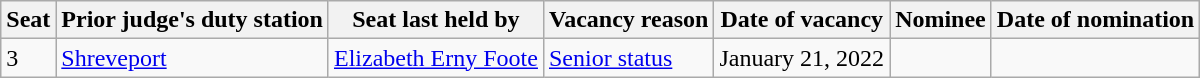<table class=wikitable>
<tr>
<th>Seat</th>
<th>Prior judge's duty station</th>
<th>Seat last held by</th>
<th>Vacancy reason</th>
<th>Date of vacancy</th>
<th>Nominee</th>
<th>Date of nomination</th>
</tr>
<tr>
<td>3</td>
<td><a href='#'>Shreveport</a></td>
<td><a href='#'>Elizabeth Erny Foote</a></td>
<td><a href='#'>Senior status</a></td>
<td>January 21, 2022</td>
<td align="center"></td>
<td align="center"></td>
</tr>
</table>
